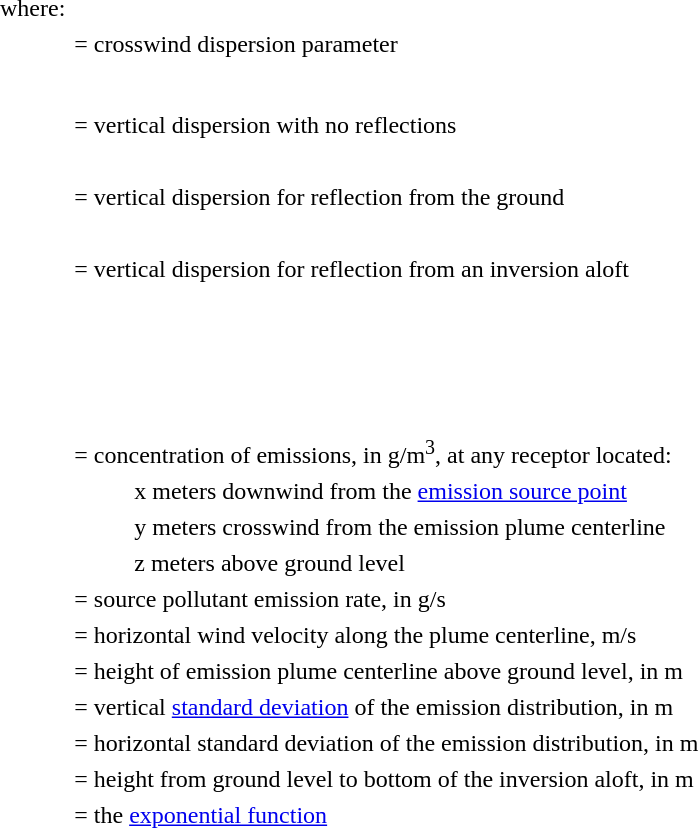<table border="0" cellpadding="2">
<tr>
<td align=right>where:</td>
<td> </td>
</tr>
<tr>
<th align=right></th>
<td align=left>= crosswind dispersion parameter</td>
</tr>
<tr>
<th align=right> </th>
<td align=left></td>
</tr>
<tr>
<th align=right></th>
<td align=left></td>
</tr>
<tr>
<th align=right></th>
<td align=left>= vertical dispersion with no reflections</td>
</tr>
<tr>
<th align=right> </th>
<td align=left></td>
</tr>
<tr>
<th align=right></th>
<td align=left>= vertical dispersion for reflection from the ground</td>
</tr>
<tr>
<th align=right> </th>
<td align=left></td>
</tr>
<tr>
<th align=right></th>
<td align=left>= vertical dispersion for reflection from an inversion aloft</td>
</tr>
<tr>
<th align=right> </th>
<td align=left></td>
</tr>
<tr>
<th align=right> </th>
<td align=left>         </td>
</tr>
<tr>
<th align=right> </th>
<td align=left>         </td>
</tr>
<tr>
<th align=right> </th>
<td align=left>         </td>
</tr>
<tr>
<th align=right></th>
<td align=left>= concentration of emissions, in g/m<sup>3</sup>, at any receptor located:</td>
</tr>
<tr>
<th align=right> </th>
<td align=left>          x meters downwind from the <a href='#'>emission source point</a></td>
</tr>
<tr>
<th align=right> </th>
<td align=left>          y meters crosswind from the emission plume centerline</td>
</tr>
<tr>
<th align=right> </th>
<td align=left>          z meters above ground level</td>
</tr>
<tr>
<th align=right></th>
<td align=left>= source pollutant emission rate, in g/s</td>
</tr>
<tr>
<th align=right></th>
<td align=left>= horizontal wind velocity along the plume centerline, m/s</td>
</tr>
<tr>
<th align=right></th>
<td align=left>= height of emission plume centerline above ground level, in m</td>
</tr>
<tr>
<th align=right></th>
<td align=left>= vertical <a href='#'>standard deviation</a> of the emission distribution, in m</td>
</tr>
<tr>
<th align=right></th>
<td align=left>= horizontal standard deviation of the emission distribution, in m</td>
</tr>
<tr>
<th align=right></th>
<td align=left>= height from ground level to bottom of the inversion aloft, in m</td>
</tr>
<tr>
<th align=right></th>
<td align=left>= the <a href='#'>exponential function</a></td>
</tr>
</table>
